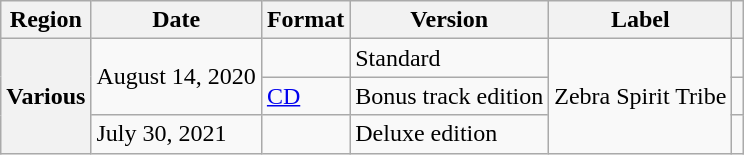<table class="wikitable plainrowheaders">
<tr>
<th scope="col">Region</th>
<th scope="col">Date</th>
<th scope="col">Format</th>
<th scope="col">Version</th>
<th scope="col">Label</th>
<th scope="col"></th>
</tr>
<tr>
<th rowspan="3" scope="row">Various</th>
<td rowspan="2">August 14, 2020</td>
<td></td>
<td>Standard</td>
<td rowspan="3">Zebra Spirit Tribe</td>
<td style="text-align:center;"></td>
</tr>
<tr>
<td><a href='#'>CD</a></td>
<td>Bonus track edition</td>
<td style="text-align:center;"></td>
</tr>
<tr>
<td>July 30, 2021</td>
<td></td>
<td>Deluxe edition</td>
<td style="text-align:center;"></td>
</tr>
</table>
